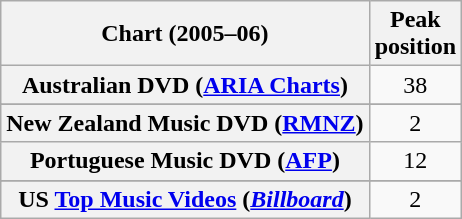<table class="wikitable sortable plainrowheaders" style="text-align:center">
<tr>
<th>Chart (2005–06)</th>
<th>Peak<br>position</th>
</tr>
<tr>
<th scope="row">Australian DVD (<a href='#'>ARIA Charts</a>)</th>
<td>38</td>
</tr>
<tr>
</tr>
<tr>
</tr>
<tr>
<th scope="row">New Zealand Music DVD (<a href='#'>RMNZ</a>)</th>
<td>2</td>
</tr>
<tr>
<th scope="row">Portuguese Music DVD (<a href='#'>AFP</a>)</th>
<td>12</td>
</tr>
<tr>
</tr>
<tr>
<th scope="row">US <a href='#'>Top Music Videos</a> (<a href='#'><em>Billboard</em></a>)</th>
<td>2</td>
</tr>
</table>
